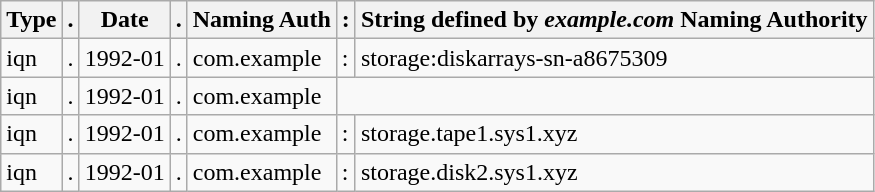<table class="wikitable">
<tr>
<th>Type</th>
<th>.</th>
<th>Date</th>
<th>.</th>
<th>Naming Auth</th>
<th>:</th>
<th>String defined by <em>example.com</em> Naming Authority</th>
</tr>
<tr>
<td>iqn</td>
<td>.</td>
<td>1992-01</td>
<td>.</td>
<td>com.example</td>
<td>:</td>
<td>storage:diskarrays-sn-a8675309</td>
</tr>
<tr>
<td>iqn</td>
<td>.</td>
<td>1992-01</td>
<td>.</td>
<td>com.example</td>
</tr>
<tr>
<td>iqn</td>
<td>.</td>
<td>1992-01</td>
<td>.</td>
<td>com.example</td>
<td>:</td>
<td>storage.tape1.sys1.xyz</td>
</tr>
<tr>
<td>iqn</td>
<td>.</td>
<td>1992-01</td>
<td>.</td>
<td>com.example</td>
<td>:</td>
<td>storage.disk2.sys1.xyz</td>
</tr>
</table>
